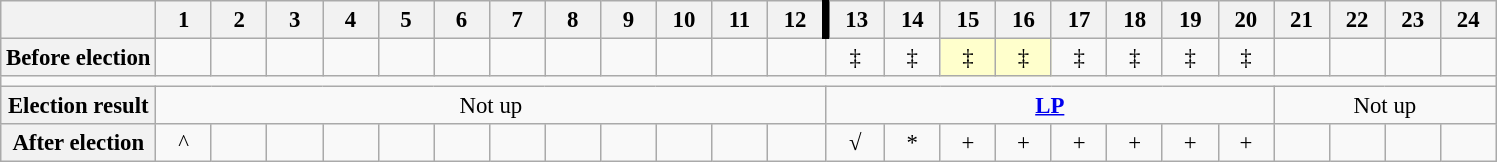<table class="wikitable" style="text-align:center; font-size:95%">
<tr>
<th></th>
<th width=30px>1</th>
<th width=30px>2</th>
<th width=30px>3</th>
<th width=30px>4</th>
<th width=30px>5</th>
<th width=30px>6</th>
<th width=30px>7</th>
<th width=30px>8</th>
<th width=30px>9</th>
<th width=30px>10</th>
<th width=30px>11</th>
<th width=30px>12</th>
<th width=30px style="border-left:5px solid black;">13</th>
<th width=30px>14</th>
<th width=30px>15</th>
<th width=30px>16</th>
<th width=30px>17</th>
<th width=30px>18</th>
<th width=30px>19</th>
<th width=30px>20</th>
<th width=30px>21</th>
<th width=30px>22</th>
<th width=30px>23</th>
<th width=30px>24</th>
</tr>
<tr>
<th>Before election</th>
<td bgcolor=></td>
<td bgcolor=></td>
<td bgcolor=></td>
<td bgcolor=></td>
<td bgcolor=></td>
<td bgcolor=></td>
<td bgcolor=></td>
<td bgcolor=></td>
<td bgcolor=></td>
<td bgcolor=></td>
<td bgcolor=></td>
<td bgcolor=></td>
<td bgcolor=>‡</td>
<td bgcolor=>‡</td>
<td bgcolor=#FFFFCC>‡</td>
<td bgcolor=#FFFFCC>‡</td>
<td bgcolor=>‡</td>
<td bgcolor=>‡</td>
<td bgcolor=>‡</td>
<td bgcolor=>‡</td>
<td bgcolor=></td>
<td bgcolor=></td>
<td bgcolor=></td>
<td bgcolor=></td>
</tr>
<tr>
<td colspan=25></td>
</tr>
<tr>
<th>Election result</th>
<td colspan=12>Not up<br></td>
<td colspan=8 bgcolor=><strong><a href='#'>LP</a></strong></td>
<td colspan=4>Not up</td>
</tr>
<tr>
<th>After election</th>
<td>^</td>
<td bgcolor=></td>
<td bgcolor=></td>
<td bgcolor=></td>
<td bgcolor=></td>
<td bgcolor=></td>
<td bgcolor=></td>
<td bgcolor=></td>
<td bgcolor=></td>
<td bgcolor=></td>
<td bgcolor=></td>
<td bgcolor=></td>
<td bgcolor=>√</td>
<td bgcolor=>*</td>
<td bgcolor=>+</td>
<td bgcolor=>+</td>
<td bgcolor=>+</td>
<td bgcolor=>+</td>
<td bgcolor=>+</td>
<td bgcolor=>+</td>
<td bgcolor=></td>
<td bgcolor=></td>
<td bgcolor=></td>
<td bgcolor=></td>
</tr>
</table>
